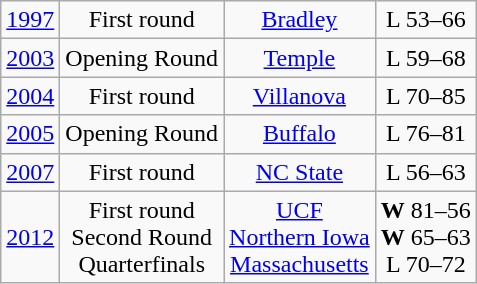<table class="wikitable">
<tr align="center">
<td><a href='#'>1997</a></td>
<td>First round</td>
<td><a href='#'>Bradley</a></td>
<td>L 53–66</td>
</tr>
<tr align="center">
<td><a href='#'>2003</a></td>
<td>Opening Round</td>
<td><a href='#'>Temple</a></td>
<td>L 59–68</td>
</tr>
<tr align="center">
<td><a href='#'>2004</a></td>
<td>First round</td>
<td><a href='#'>Villanova</a></td>
<td>L 70–85</td>
</tr>
<tr align="center">
<td><a href='#'>2005</a></td>
<td>Opening Round</td>
<td><a href='#'>Buffalo</a></td>
<td>L 76–81</td>
</tr>
<tr align="center">
<td><a href='#'>2007</a></td>
<td>First round</td>
<td><a href='#'>NC State</a></td>
<td>L 56–63</td>
</tr>
<tr align="center">
<td><a href='#'>2012</a></td>
<td>First round<br>Second Round<br>Quarterfinals</td>
<td><a href='#'>UCF</a><br><a href='#'>Northern Iowa</a><br><a href='#'>Massachusetts</a></td>
<td><strong>W</strong> 81–56<br><strong>W</strong> 65–63<br>L 70–72</td>
</tr>
</table>
